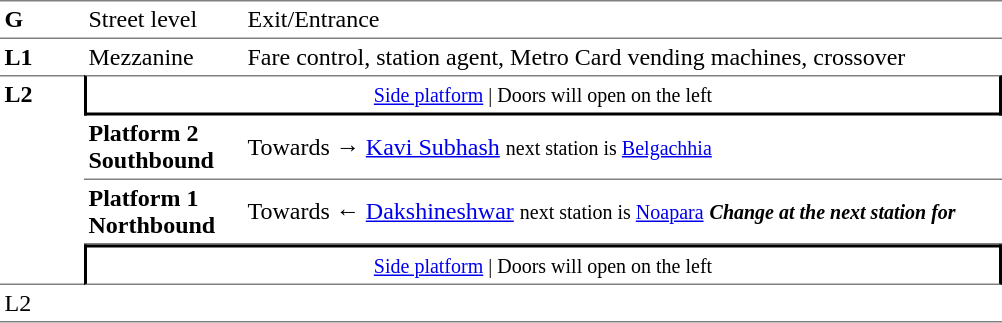<table table border=0 cellspacing=0 cellpadding=3>
<tr>
<td style="border-bottom:solid 1px gray;border-top:solid 1px gray;" width=50 valign=top><strong>G</strong></td>
<td style="border-top:solid 1px gray;border-bottom:solid 1px gray;" width=100 valign=top>Street level</td>
<td style="border-top:solid 1px gray;border-bottom:solid 1px gray;" width=500 valign=top>Exit/Entrance</td>
</tr>
<tr>
<td valign=top><strong>L1</strong></td>
<td valign=top>Mezzanine</td>
<td valign=top>Fare control, station agent, Metro Card vending machines, crossover<br></td>
</tr>
<tr>
<td style="border-top:solid 1px gray;border-bottom:solid 1px gray;" width=50 rowspan=4 valign=top><strong>L2</strong></td>
<td style="border-top:solid 1px gray;border-right:solid 2px black;border-left:solid 2px black;border-bottom:solid 2px black;text-align:center;" colspan=2><small><a href='#'>Side platform</a> | Doors will open on the left </small></td>
</tr>
<tr>
<td width="100" style="border-bottom:solid 1px gray;"><span><strong>Platform 2</strong><br><strong>Southbound</strong></span></td>
<td width="500" style="border-bottom:solid 1px gray;">Towards → <a href='#'>Kavi Subhash</a> <small>next station is <a href='#'>Belgachhia</a></small></td>
</tr>
<tr>
<td width="100" style="border-bottom:solid 1px gray;"><span><strong>Platform 1</strong><br><strong>Northbound</strong></span></td>
<td width="500" style="border-bottom:solid 1px gray;">Towards ← <a href='#'>Dakshineshwar</a> <small>next station is <a href='#'>Noapara</a></small> <small><strong><em>Change at the next station for <strong><em></small></td>
</tr>
<tr>
<td style="border-top:solid 2px black;border-right:solid 2px black;border-left:solid 2px black;border-bottom:solid 1px gray;text-align:center;" colspan=2><small><a href='#'>Side platform</a> | Doors will open on the left </small></td>
</tr>
<tr>
<td style="border-bottom:solid 1px gray;" width=50 rowspan=2 valign=top></strong>L2<strong></td>
<td style="border-bottom:solid 1px gray;" width=100></td>
<td style="border-bottom:solid 1px gray;" width=500></td>
</tr>
<tr>
</tr>
</table>
